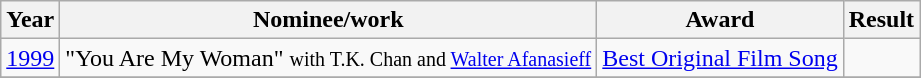<table class="wikitable">
<tr>
<th>Year</th>
<th>Nominee/work</th>
<th>Award</th>
<th>Result</th>
</tr>
<tr>
<td><a href='#'>1999</a></td>
<td>"You Are My Woman" <small>with T.K. Chan and <a href='#'>Walter Afanasieff</a></small></td>
<td><a href='#'>Best Original Film Song</a></td>
<td></td>
</tr>
<tr>
</tr>
</table>
